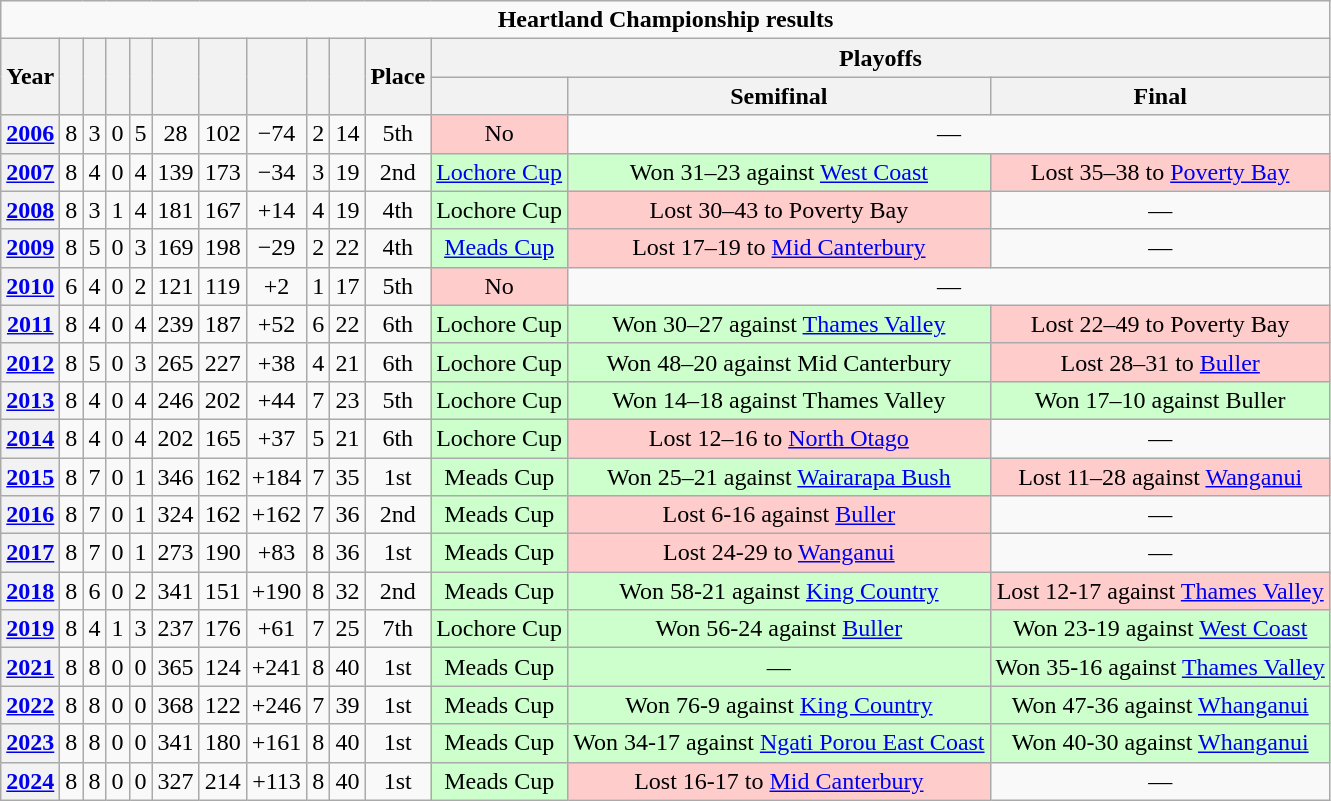<table class="wikitable" style="text-align:center">
<tr>
<td colspan=14><strong>Heartland Championship results</strong></td>
</tr>
<tr>
<th rowspan=2>Year</th>
<th rowspan=2></th>
<th rowspan=2></th>
<th rowspan=2></th>
<th rowspan=2></th>
<th rowspan=2></th>
<th rowspan=2></th>
<th rowspan=2></th>
<th rowspan=2></th>
<th rowspan=2></th>
<th rowspan=2>Place</th>
<th colspan=3>Playoffs</th>
</tr>
<tr>
<th></th>
<th>Semifinal</th>
<th>Final</th>
</tr>
<tr>
<th><a href='#'>2006</a></th>
<td>8</td>
<td>3</td>
<td>0</td>
<td>5</td>
<td>28</td>
<td>102</td>
<td>−74</td>
<td>2</td>
<td>14</td>
<td>5th</td>
<td style="background: #ffcccc;">No</td>
<td colspan=2>—</td>
</tr>
<tr>
<th><a href='#'>2007</a></th>
<td>8</td>
<td>4</td>
<td>0</td>
<td>4</td>
<td>139</td>
<td>173</td>
<td>−34</td>
<td>3</td>
<td>19</td>
<td>2nd</td>
<td style="background: #cfc;"><a href='#'>Lochore Cup</a></td>
<td style="background: #cfc;">Won 31–23 against <a href='#'>West Coast</a></td>
<td style="background: #ffcccc;">Lost 35–38 to <a href='#'>Poverty Bay</a></td>
</tr>
<tr>
<th><a href='#'>2008</a></th>
<td>8</td>
<td>3</td>
<td>1</td>
<td>4</td>
<td>181</td>
<td>167</td>
<td>+14</td>
<td>4</td>
<td>19</td>
<td>4th</td>
<td style="background: #cfc;">Lochore Cup</td>
<td style="background: #ffcccc;">Lost 30–43 to Poverty Bay</td>
<td>—</td>
</tr>
<tr>
<th><a href='#'>2009</a></th>
<td>8</td>
<td>5</td>
<td>0</td>
<td>3</td>
<td>169</td>
<td>198</td>
<td>−29</td>
<td>2</td>
<td>22</td>
<td>4th</td>
<td style="background: #cfc;"><a href='#'>Meads Cup</a></td>
<td style="background: #ffcccc;">Lost 17–19 to <a href='#'>Mid Canterbury</a></td>
<td>—</td>
</tr>
<tr>
<th><a href='#'>2010</a></th>
<td>6</td>
<td>4</td>
<td>0</td>
<td>2</td>
<td>121</td>
<td>119</td>
<td>+2</td>
<td>1</td>
<td>17</td>
<td>5th</td>
<td style="background: #ffcccc;">No</td>
<td colspan=2>—</td>
</tr>
<tr>
<th><a href='#'>2011</a></th>
<td>8</td>
<td>4</td>
<td>0</td>
<td>4</td>
<td>239</td>
<td>187</td>
<td>+52</td>
<td>6</td>
<td>22</td>
<td>6th</td>
<td style="background: #cfc;">Lochore Cup</td>
<td style="background: #cfc;">Won 30–27 against <a href='#'>Thames Valley</a></td>
<td style="background: #ffcccc;">Lost 22–49 to Poverty Bay</td>
</tr>
<tr>
<th><a href='#'>2012</a></th>
<td>8</td>
<td>5</td>
<td>0</td>
<td>3</td>
<td>265</td>
<td>227</td>
<td>+38</td>
<td>4</td>
<td>21</td>
<td>6th</td>
<td style="background: #cfc;">Lochore Cup</td>
<td style="background: #cfc;">Won 48–20 against Mid Canterbury</td>
<td style="background: #ffcccc;">Lost 28–31 to <a href='#'>Buller</a></td>
</tr>
<tr>
<th><a href='#'>2013</a></th>
<td>8</td>
<td>4</td>
<td>0</td>
<td>4</td>
<td>246</td>
<td>202</td>
<td>+44</td>
<td>7</td>
<td>23</td>
<td>5th</td>
<td style="background: #cfc;">Lochore Cup</td>
<td style="background: #cfc;">Won 14–18 against Thames Valley</td>
<td style="background: #cfc;">Won 17–10 against Buller</td>
</tr>
<tr>
<th><a href='#'>2014</a></th>
<td>8</td>
<td>4</td>
<td>0</td>
<td>4</td>
<td>202</td>
<td>165</td>
<td>+37</td>
<td>5</td>
<td>21</td>
<td>6th</td>
<td style="background: #cfc;">Lochore Cup</td>
<td style="background: #ffcccc;">Lost 12–16 to <a href='#'>North Otago</a></td>
<td>—</td>
</tr>
<tr>
<th><a href='#'>2015</a></th>
<td>8</td>
<td>7</td>
<td>0</td>
<td>1</td>
<td>346</td>
<td>162</td>
<td>+184</td>
<td>7</td>
<td>35</td>
<td>1st</td>
<td style="background: #cfc;">Meads Cup</td>
<td style="background: #cfc;">Won 25–21 against <a href='#'>Wairarapa Bush</a></td>
<td style="background: #ffcccc;">Lost 11–28 against <a href='#'>Wanganui</a></td>
</tr>
<tr>
<th><a href='#'>2016</a></th>
<td>8</td>
<td>7</td>
<td>0</td>
<td>1</td>
<td>324</td>
<td>162</td>
<td>+162</td>
<td>7</td>
<td>36</td>
<td>2nd</td>
<td style="background: #cfc;">Meads Cup</td>
<td style="background: #ffcccc;">Lost 6-16 against <a href='#'>Buller</a></td>
<td>—</td>
</tr>
<tr>
<th><a href='#'>2017</a></th>
<td>8</td>
<td>7</td>
<td>0</td>
<td>1</td>
<td>273</td>
<td>190</td>
<td>+83</td>
<td>8</td>
<td>36</td>
<td>1st</td>
<td style="background: #cfc;">Meads Cup</td>
<td style="background: #ffcccc;">Lost 24-29 to <a href='#'>Wanganui</a></td>
<td>—</td>
</tr>
<tr>
<th><a href='#'>2018</a></th>
<td>8</td>
<td>6</td>
<td>0</td>
<td>2</td>
<td>341</td>
<td>151</td>
<td>+190</td>
<td>8</td>
<td>32</td>
<td>2nd</td>
<td style="background: #cfc;">Meads Cup</td>
<td style="background: #cfc;">Won 58-21 against <a href='#'>King Country</a></td>
<td style="background: #ffcccc;">Lost 12-17 against <a href='#'>Thames Valley</a></td>
</tr>
<tr>
<th><a href='#'>2019</a></th>
<td>8</td>
<td>4</td>
<td>1</td>
<td>3</td>
<td>237</td>
<td>176</td>
<td>+61</td>
<td>7</td>
<td>25</td>
<td>7th</td>
<td style="background: #cfc;">Lochore Cup</td>
<td style="background: #cfc;">Won 56-24 against <a href='#'>Buller</a></td>
<td style="background: #cfc;">Won 23-19 against <a href='#'>West Coast</a></td>
</tr>
<tr>
<th><a href='#'>2021</a></th>
<td>8</td>
<td>8</td>
<td>0</td>
<td>0</td>
<td>365</td>
<td>124</td>
<td>+241</td>
<td>8</td>
<td>40</td>
<td>1st</td>
<td style="background: #cfc;">Meads Cup</td>
<td style="background: #cfc;">—</td>
<td style="background: #cfc;">Won 35-16 against <a href='#'>Thames Valley</a></td>
</tr>
<tr>
<th><a href='#'>2022</a></th>
<td>8</td>
<td>8</td>
<td>0</td>
<td>0</td>
<td>368</td>
<td>122</td>
<td>+246</td>
<td>7</td>
<td>39</td>
<td>1st</td>
<td style="background: #cfc;">Meads Cup</td>
<td style="background: #cfc;">Won 76-9 against <a href='#'>King Country</a></td>
<td style="background: #cfc;">Won 47-36 against <a href='#'>Whanganui</a></td>
</tr>
<tr>
<th><a href='#'>2023</a></th>
<td>8</td>
<td>8</td>
<td>0</td>
<td>0</td>
<td>341</td>
<td>180</td>
<td>+161</td>
<td>8</td>
<td>40</td>
<td>1st</td>
<td style="background: #cfc;">Meads Cup</td>
<td style="background: #cfc;">Won 34-17 against <a href='#'>Ngati Porou East Coast</a></td>
<td style="background: #cfc;">Won 40-30 against <a href='#'>Whanganui</a></td>
</tr>
<tr>
<th><a href='#'>2024</a></th>
<td>8</td>
<td>8</td>
<td>0</td>
<td>0</td>
<td>327</td>
<td>214</td>
<td>+113</td>
<td>8</td>
<td>40</td>
<td>1st</td>
<td style="background: #cfc;">Meads Cup</td>
<td style="background: #ffcccc;">Lost 16-17 to <a href='#'>Mid Canterbury</a></td>
<td>—</td>
</tr>
</table>
